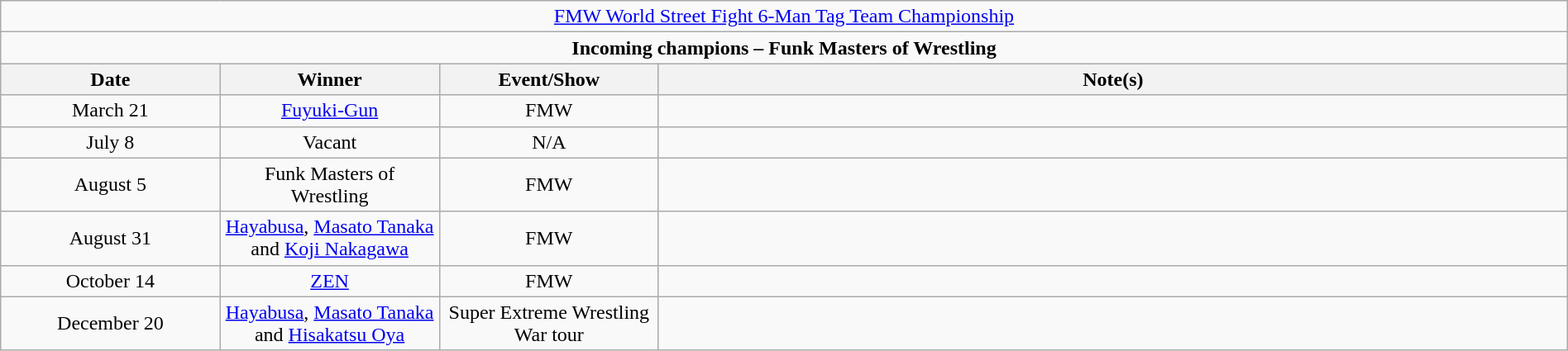<table class="wikitable" style="text-align:center; width:100%;">
<tr>
<td colspan="5"><a href='#'>FMW World Street Fight 6-Man Tag Team Championship</a></td>
</tr>
<tr>
<td colspan="5"><strong>Incoming champions – Funk Masters of Wrestling </strong></td>
</tr>
<tr>
<th width="14%">Date</th>
<th width="14%">Winner</th>
<th width="14%">Event/Show</th>
<th width="58%">Note(s)</th>
</tr>
<tr>
<td>March 21</td>
<td><a href='#'>Fuyuki-Gun</a><br></td>
<td>FMW</td>
<td align="left"></td>
</tr>
<tr>
<td>July 8</td>
<td>Vacant</td>
<td>N/A</td>
<td align="left"></td>
</tr>
<tr>
<td>August 5</td>
<td>Funk Masters of Wrestling<br></td>
<td>FMW</td>
<td align="left"></td>
</tr>
<tr>
<td>August 31</td>
<td><a href='#'>Hayabusa</a>, <a href='#'>Masato Tanaka</a> and <a href='#'>Koji Nakagawa</a></td>
<td>FMW</td>
<td align="left"></td>
</tr>
<tr>
<td>October 14</td>
<td><a href='#'>ZEN</a><br></td>
<td>FMW</td>
<td align="left"></td>
</tr>
<tr>
<td>December 20</td>
<td><a href='#'>Hayabusa</a>, <a href='#'>Masato Tanaka</a> and <a href='#'>Hisakatsu Oya</a></td>
<td>Super Extreme Wrestling War tour</td>
<td align="left"></td>
</tr>
</table>
